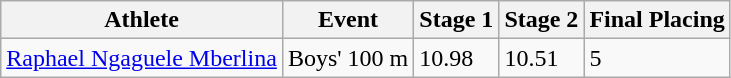<table class="wikitable">
<tr>
<th>Athlete</th>
<th>Event</th>
<th>Stage 1</th>
<th>Stage 2</th>
<th>Final Placing</th>
</tr>
<tr>
<td><a href='#'>Raphael Ngaguele Mberlina</a></td>
<td>Boys' 100 m</td>
<td>10.98</td>
<td>10.51</td>
<td>5</td>
</tr>
</table>
